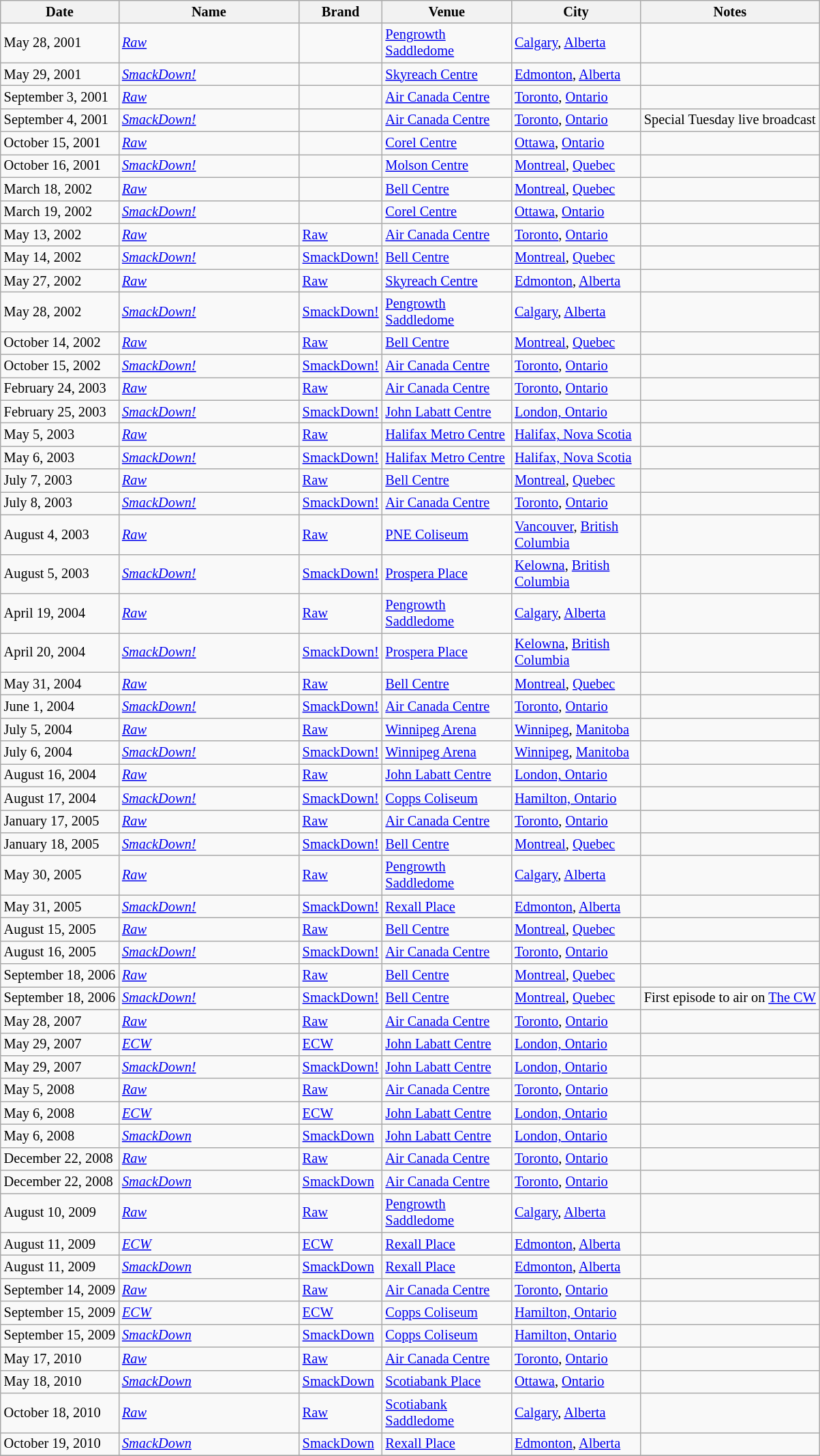<table class="wikitable" style="font-size:85%;">
<tr>
<th>Date</th>
<th width="170">Name</th>
<th>Brand</th>
<th width="120">Venue</th>
<th width="120">City</th>
<th>Notes</th>
</tr>
<tr>
<td>May 28, 2001</td>
<td><a href='#'><em>Raw</em></a></td>
<td></td>
<td><a href='#'>Pengrowth Saddledome</a></td>
<td><a href='#'>Calgary</a>, <a href='#'>Alberta</a></td>
<td></td>
</tr>
<tr>
<td>May 29, 2001<br></td>
<td><a href='#'><em>SmackDown!</em></a></td>
<td></td>
<td><a href='#'>Skyreach Centre</a></td>
<td><a href='#'>Edmonton</a>, <a href='#'>Alberta</a></td>
<td></td>
</tr>
<tr>
<td>September 3, 2001</td>
<td><a href='#'><em>Raw</em></a></td>
<td></td>
<td><a href='#'>Air Canada Centre</a></td>
<td><a href='#'>Toronto</a>, <a href='#'>Ontario</a></td>
<td></td>
</tr>
<tr>
<td>September 4, 2001</td>
<td><a href='#'><em>SmackDown!</em></a></td>
<td></td>
<td><a href='#'>Air Canada Centre</a></td>
<td><a href='#'>Toronto</a>, <a href='#'>Ontario</a></td>
<td>Special Tuesday live broadcast</td>
</tr>
<tr>
<td>October 15, 2001</td>
<td><a href='#'><em>Raw</em></a></td>
<td></td>
<td><a href='#'>Corel Centre</a></td>
<td><a href='#'>Ottawa</a>, <a href='#'>Ontario</a></td>
<td></td>
</tr>
<tr>
<td>October 16, 2001<br></td>
<td><a href='#'><em>SmackDown!</em></a></td>
<td></td>
<td><a href='#'>Molson Centre</a></td>
<td><a href='#'>Montreal</a>, <a href='#'>Quebec</a></td>
<td></td>
</tr>
<tr>
<td>March 18, 2002</td>
<td><a href='#'><em>Raw</em></a></td>
<td></td>
<td><a href='#'>Bell Centre</a></td>
<td><a href='#'>Montreal</a>, <a href='#'>Quebec</a></td>
<td></td>
</tr>
<tr>
<td>March 19, 2002<br></td>
<td><a href='#'><em>SmackDown!</em></a></td>
<td></td>
<td><a href='#'>Corel Centre</a></td>
<td><a href='#'>Ottawa</a>, <a href='#'>Ontario</a></td>
<td></td>
</tr>
<tr>
<td>May 13, 2002</td>
<td><a href='#'><em>Raw</em></a></td>
<td><a href='#'>Raw</a></td>
<td><a href='#'>Air Canada Centre</a></td>
<td><a href='#'>Toronto</a>, <a href='#'>Ontario</a></td>
<td></td>
</tr>
<tr>
<td>May 14, 2002<br></td>
<td><a href='#'><em>SmackDown!</em></a></td>
<td><a href='#'>SmackDown!</a></td>
<td><a href='#'>Bell Centre</a></td>
<td><a href='#'>Montreal</a>, <a href='#'>Quebec</a></td>
<td></td>
</tr>
<tr>
<td>May 27, 2002</td>
<td><a href='#'><em>Raw</em></a></td>
<td><a href='#'>Raw</a></td>
<td><a href='#'>Skyreach Centre</a></td>
<td><a href='#'>Edmonton</a>, <a href='#'>Alberta</a></td>
<td></td>
</tr>
<tr>
<td>May 28, 2002<br></td>
<td><a href='#'><em>SmackDown!</em></a></td>
<td><a href='#'>SmackDown!</a></td>
<td><a href='#'>Pengrowth Saddledome</a></td>
<td><a href='#'>Calgary</a>, <a href='#'>Alberta</a></td>
<td></td>
</tr>
<tr>
<td>October 14, 2002</td>
<td><a href='#'><em>Raw</em></a></td>
<td><a href='#'>Raw</a></td>
<td><a href='#'>Bell Centre</a></td>
<td><a href='#'>Montreal</a>, <a href='#'>Quebec</a></td>
<td></td>
</tr>
<tr>
<td>October 15, 2002<br></td>
<td><a href='#'><em>SmackDown!</em></a></td>
<td><a href='#'>SmackDown!</a></td>
<td><a href='#'>Air Canada Centre</a></td>
<td><a href='#'>Toronto</a>, <a href='#'>Ontario</a></td>
<td></td>
</tr>
<tr>
<td>February 24, 2003</td>
<td><a href='#'><em>Raw</em></a></td>
<td><a href='#'>Raw</a></td>
<td><a href='#'>Air Canada Centre</a></td>
<td><a href='#'>Toronto</a>, <a href='#'>Ontario</a></td>
<td></td>
</tr>
<tr>
<td>February 25, 2003<br></td>
<td><a href='#'><em>SmackDown!</em></a></td>
<td><a href='#'>SmackDown!</a></td>
<td><a href='#'>John Labatt Centre</a></td>
<td><a href='#'>London, Ontario</a></td>
<td></td>
</tr>
<tr>
<td>May 5, 2003</td>
<td><a href='#'><em>Raw</em></a></td>
<td><a href='#'>Raw</a></td>
<td><a href='#'>Halifax Metro Centre</a></td>
<td><a href='#'>Halifax, Nova Scotia</a></td>
<td></td>
</tr>
<tr>
<td>May 6, 2003<br></td>
<td><a href='#'><em>SmackDown!</em></a></td>
<td><a href='#'>SmackDown!</a></td>
<td><a href='#'>Halifax Metro Centre</a></td>
<td><a href='#'>Halifax, Nova Scotia</a></td>
<td></td>
</tr>
<tr>
<td>July 7, 2003</td>
<td><a href='#'><em>Raw</em></a></td>
<td><a href='#'>Raw</a></td>
<td><a href='#'>Bell Centre</a></td>
<td><a href='#'>Montreal</a>, <a href='#'>Quebec</a></td>
<td></td>
</tr>
<tr>
<td>July 8, 2003<br></td>
<td><a href='#'><em>SmackDown!</em></a></td>
<td><a href='#'>SmackDown!</a></td>
<td><a href='#'>Air Canada Centre</a></td>
<td><a href='#'>Toronto</a>, <a href='#'>Ontario</a></td>
<td></td>
</tr>
<tr>
<td>August 4, 2003</td>
<td><a href='#'><em>Raw</em></a></td>
<td><a href='#'>Raw</a></td>
<td><a href='#'>PNE Coliseum</a></td>
<td><a href='#'>Vancouver</a>, <a href='#'>British Columbia</a></td>
<td></td>
</tr>
<tr>
<td>August 5, 2003<br></td>
<td><a href='#'><em>SmackDown!</em></a></td>
<td><a href='#'>SmackDown!</a></td>
<td><a href='#'>Prospera Place</a></td>
<td><a href='#'>Kelowna</a>, <a href='#'>British Columbia</a></td>
<td></td>
</tr>
<tr>
<td>April 19, 2004</td>
<td><a href='#'><em>Raw</em></a></td>
<td><a href='#'>Raw</a></td>
<td><a href='#'>Pengrowth Saddledome</a></td>
<td><a href='#'>Calgary</a>, <a href='#'>Alberta</a></td>
<td></td>
</tr>
<tr>
<td>April 20, 2004<br></td>
<td><a href='#'><em>SmackDown!</em></a></td>
<td><a href='#'>SmackDown!</a></td>
<td><a href='#'>Prospera Place</a></td>
<td><a href='#'>Kelowna</a>, <a href='#'>British Columbia</a></td>
<td></td>
</tr>
<tr>
<td>May 31, 2004</td>
<td><a href='#'><em>Raw</em></a></td>
<td><a href='#'>Raw</a></td>
<td><a href='#'>Bell Centre</a></td>
<td><a href='#'>Montreal</a>, <a href='#'>Quebec</a></td>
<td></td>
</tr>
<tr>
<td>June 1, 2004<br></td>
<td><a href='#'><em>SmackDown!</em></a></td>
<td><a href='#'>SmackDown!</a></td>
<td><a href='#'>Air Canada Centre</a></td>
<td><a href='#'>Toronto</a>, <a href='#'>Ontario</a></td>
<td></td>
</tr>
<tr>
<td>July 5, 2004</td>
<td><a href='#'><em>Raw</em></a></td>
<td><a href='#'>Raw</a></td>
<td><a href='#'>Winnipeg Arena</a></td>
<td><a href='#'>Winnipeg</a>, <a href='#'>Manitoba</a></td>
<td></td>
</tr>
<tr>
<td>July 6, 2004<br></td>
<td><a href='#'><em>SmackDown!</em></a></td>
<td><a href='#'>SmackDown!</a></td>
<td><a href='#'>Winnipeg Arena</a></td>
<td><a href='#'>Winnipeg</a>, <a href='#'>Manitoba</a></td>
<td></td>
</tr>
<tr>
<td>August 16, 2004</td>
<td><a href='#'><em>Raw</em></a></td>
<td><a href='#'>Raw</a></td>
<td><a href='#'>John Labatt Centre</a></td>
<td><a href='#'>London, Ontario</a></td>
<td></td>
</tr>
<tr>
<td>August 17, 2004<br></td>
<td><a href='#'><em>SmackDown!</em></a></td>
<td><a href='#'>SmackDown!</a></td>
<td><a href='#'>Copps Coliseum</a></td>
<td><a href='#'>Hamilton, Ontario</a></td>
<td></td>
</tr>
<tr>
<td>January 17, 2005</td>
<td><a href='#'><em>Raw</em></a></td>
<td><a href='#'>Raw</a></td>
<td><a href='#'>Air Canada Centre</a></td>
<td><a href='#'>Toronto</a>, <a href='#'>Ontario</a></td>
<td></td>
</tr>
<tr>
<td>January 18, 2005<br></td>
<td><a href='#'><em>SmackDown!</em></a></td>
<td><a href='#'>SmackDown!</a></td>
<td><a href='#'>Bell Centre</a></td>
<td><a href='#'>Montreal</a>, <a href='#'>Quebec</a></td>
<td></td>
</tr>
<tr>
<td>May 30, 2005</td>
<td><a href='#'><em>Raw</em></a></td>
<td><a href='#'>Raw</a></td>
<td><a href='#'>Pengrowth Saddledome</a></td>
<td><a href='#'>Calgary</a>, <a href='#'>Alberta</a></td>
<td></td>
</tr>
<tr>
<td>May 31, 2005<br></td>
<td><a href='#'><em>SmackDown!</em></a></td>
<td><a href='#'>SmackDown!</a></td>
<td><a href='#'>Rexall Place</a></td>
<td><a href='#'>Edmonton</a>, <a href='#'>Alberta</a></td>
<td></td>
</tr>
<tr>
<td>August 15, 2005</td>
<td><a href='#'><em>Raw</em></a></td>
<td><a href='#'>Raw</a></td>
<td><a href='#'>Bell Centre</a></td>
<td><a href='#'>Montreal</a>, <a href='#'>Quebec</a></td>
<td></td>
</tr>
<tr>
<td>August 16, 2005<br></td>
<td><a href='#'><em>SmackDown!</em></a></td>
<td><a href='#'>SmackDown!</a></td>
<td><a href='#'>Air Canada Centre</a></td>
<td><a href='#'>Toronto</a>, <a href='#'>Ontario</a></td>
<td></td>
</tr>
<tr>
<td>September 18, 2006</td>
<td><a href='#'><em>Raw</em></a></td>
<td><a href='#'>Raw</a></td>
<td><a href='#'>Bell Centre</a></td>
<td><a href='#'>Montreal</a>, <a href='#'>Quebec</a></td>
<td></td>
</tr>
<tr>
<td>September 18, 2006<br></td>
<td><a href='#'><em>SmackDown!</em></a></td>
<td><a href='#'>SmackDown!</a></td>
<td><a href='#'>Bell Centre</a></td>
<td><a href='#'>Montreal</a>, <a href='#'>Quebec</a></td>
<td>First episode to air on <a href='#'>The CW</a></td>
</tr>
<tr>
<td>May 28, 2007</td>
<td><a href='#'><em>Raw</em></a></td>
<td><a href='#'>Raw</a></td>
<td><a href='#'>Air Canada Centre</a></td>
<td><a href='#'>Toronto</a>, <a href='#'>Ontario</a></td>
<td></td>
</tr>
<tr>
<td>May 29, 2007</td>
<td><a href='#'><em>ECW</em></a></td>
<td><a href='#'>ECW</a></td>
<td><a href='#'>John Labatt Centre</a></td>
<td><a href='#'>London, Ontario</a></td>
<td></td>
</tr>
<tr>
<td>May 29, 2007<br></td>
<td><a href='#'><em>SmackDown!</em></a></td>
<td><a href='#'>SmackDown!</a></td>
<td><a href='#'>John Labatt Centre</a></td>
<td><a href='#'>London, Ontario</a></td>
<td></td>
</tr>
<tr>
<td>May 5, 2008</td>
<td><a href='#'><em>Raw</em></a></td>
<td><a href='#'>Raw</a></td>
<td><a href='#'>Air Canada Centre</a></td>
<td><a href='#'>Toronto</a>, <a href='#'>Ontario</a></td>
<td></td>
</tr>
<tr>
<td>May 6, 2008</td>
<td><a href='#'><em>ECW</em></a></td>
<td><a href='#'>ECW</a></td>
<td><a href='#'>John Labatt Centre</a></td>
<td><a href='#'>London, Ontario</a></td>
<td></td>
</tr>
<tr>
<td>May 6, 2008<br></td>
<td><a href='#'><em>SmackDown</em></a></td>
<td><a href='#'>SmackDown</a></td>
<td><a href='#'>John Labatt Centre</a></td>
<td><a href='#'>London, Ontario</a></td>
<td></td>
</tr>
<tr>
<td>December 22, 2008</td>
<td><a href='#'><em>Raw</em></a></td>
<td><a href='#'>Raw</a></td>
<td><a href='#'>Air Canada Centre</a></td>
<td><a href='#'>Toronto</a>, <a href='#'>Ontario</a></td>
<td></td>
</tr>
<tr>
<td>December 22, 2008<br></td>
<td><a href='#'><em>SmackDown</em></a></td>
<td><a href='#'>SmackDown</a></td>
<td><a href='#'>Air Canada Centre</a></td>
<td><a href='#'>Toronto</a>, <a href='#'>Ontario</a></td>
<td></td>
</tr>
<tr>
<td>August 10, 2009</td>
<td><a href='#'><em>Raw</em></a></td>
<td><a href='#'>Raw</a></td>
<td><a href='#'>Pengrowth Saddledome</a></td>
<td><a href='#'>Calgary</a>, <a href='#'>Alberta</a></td>
<td></td>
</tr>
<tr>
<td>August 11, 2009</td>
<td><a href='#'><em>ECW</em></a></td>
<td><a href='#'>ECW</a></td>
<td><a href='#'>Rexall Place</a></td>
<td><a href='#'>Edmonton</a>, <a href='#'>Alberta</a></td>
<td></td>
</tr>
<tr>
<td>August 11, 2009<br></td>
<td><a href='#'><em>SmackDown</em></a></td>
<td><a href='#'>SmackDown</a></td>
<td><a href='#'>Rexall Place</a></td>
<td><a href='#'>Edmonton</a>, <a href='#'>Alberta</a></td>
<td></td>
</tr>
<tr>
<td>September 14, 2009</td>
<td><a href='#'><em>Raw</em></a></td>
<td><a href='#'>Raw</a></td>
<td><a href='#'>Air Canada Centre</a></td>
<td><a href='#'>Toronto</a>, <a href='#'>Ontario</a></td>
<td></td>
</tr>
<tr>
<td>September 15, 2009</td>
<td><a href='#'><em>ECW</em></a></td>
<td><a href='#'>ECW</a></td>
<td><a href='#'>Copps Coliseum</a></td>
<td><a href='#'>Hamilton, Ontario</a></td>
<td></td>
</tr>
<tr>
<td>September 15, 2009<br></td>
<td><a href='#'><em>SmackDown</em></a></td>
<td><a href='#'>SmackDown</a></td>
<td><a href='#'>Copps Coliseum</a></td>
<td><a href='#'>Hamilton, Ontario</a></td>
<td></td>
</tr>
<tr>
<td>May 17, 2010</td>
<td><a href='#'><em>Raw</em></a></td>
<td><a href='#'>Raw</a></td>
<td><a href='#'>Air Canada Centre</a></td>
<td><a href='#'>Toronto</a>, <a href='#'>Ontario</a></td>
<td></td>
</tr>
<tr>
<td>May 18, 2010<br></td>
<td><a href='#'><em>SmackDown</em></a></td>
<td><a href='#'>SmackDown</a></td>
<td><a href='#'>Scotiabank Place</a></td>
<td><a href='#'>Ottawa</a>, <a href='#'>Ontario</a></td>
<td></td>
</tr>
<tr>
<td>October 18, 2010</td>
<td><a href='#'><em>Raw</em></a></td>
<td><a href='#'>Raw</a></td>
<td><a href='#'>Scotiabank Saddledome</a></td>
<td><a href='#'>Calgary</a>, <a href='#'>Alberta</a></td>
<td></td>
</tr>
<tr>
<td>October 19, 2010<br></td>
<td><a href='#'><em>SmackDown</em></a></td>
<td><a href='#'>SmackDown</a></td>
<td><a href='#'>Rexall Place</a></td>
<td><a href='#'>Edmonton</a>, <a href='#'>Alberta</a></td>
<td></td>
</tr>
<tr>
</tr>
</table>
